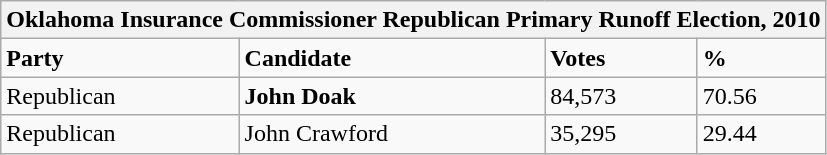<table class="wikitable">
<tr>
<th colspan="4">Oklahoma Insurance Commissioner Republican Primary Runoff Election, 2010</th>
</tr>
<tr>
<td><strong>Party</strong></td>
<td><strong>Candidate</strong></td>
<td><strong>Votes</strong></td>
<td><strong>%</strong></td>
</tr>
<tr>
<td>Republican</td>
<td><strong>John Doak</strong></td>
<td>84,573</td>
<td>70.56</td>
</tr>
<tr>
<td>Republican</td>
<td>John Crawford</td>
<td>35,295</td>
<td>29.44</td>
</tr>
</table>
